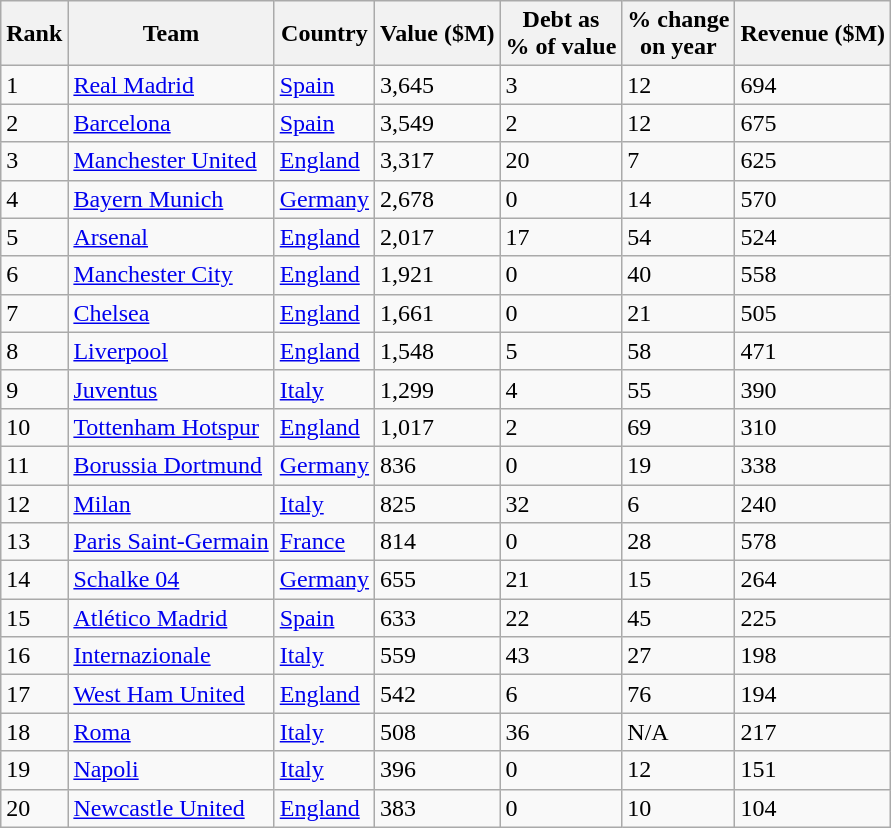<table class="sortable wikitable">
<tr>
<th>Rank</th>
<th>Team</th>
<th>Country</th>
<th>Value ($M)</th>
<th>Debt as<br>% of value</th>
<th>% change<br>on year</th>
<th>Revenue ($M)</th>
</tr>
<tr>
<td>1</td>
<td><a href='#'>Real Madrid</a></td>
<td> <a href='#'>Spain</a></td>
<td>3,645</td>
<td>3</td>
<td>12</td>
<td>694</td>
</tr>
<tr>
<td>2</td>
<td><a href='#'>Barcelona</a></td>
<td> <a href='#'>Spain</a></td>
<td>3,549</td>
<td>2</td>
<td>12</td>
<td>675</td>
</tr>
<tr>
<td>3</td>
<td><a href='#'>Manchester United</a></td>
<td> <a href='#'>England</a></td>
<td>3,317</td>
<td>20</td>
<td>7</td>
<td>625</td>
</tr>
<tr>
<td>4</td>
<td><a href='#'>Bayern Munich</a></td>
<td> <a href='#'>Germany</a></td>
<td>2,678</td>
<td>0</td>
<td>14</td>
<td>570</td>
</tr>
<tr>
<td>5</td>
<td><a href='#'>Arsenal</a></td>
<td> <a href='#'>England</a></td>
<td>2,017</td>
<td>17</td>
<td>54</td>
<td>524</td>
</tr>
<tr>
<td>6</td>
<td><a href='#'>Manchester City</a></td>
<td> <a href='#'>England</a></td>
<td>1,921</td>
<td>0</td>
<td>40</td>
<td>558</td>
</tr>
<tr>
<td>7</td>
<td><a href='#'>Chelsea</a></td>
<td> <a href='#'>England</a></td>
<td>1,661</td>
<td>0</td>
<td>21</td>
<td>505</td>
</tr>
<tr>
<td>8</td>
<td><a href='#'>Liverpool</a></td>
<td> <a href='#'>England</a></td>
<td>1,548</td>
<td>5</td>
<td>58</td>
<td>471</td>
</tr>
<tr>
<td>9</td>
<td><a href='#'>Juventus</a></td>
<td> <a href='#'>Italy</a></td>
<td>1,299</td>
<td>4</td>
<td>55</td>
<td>390</td>
</tr>
<tr>
<td>10</td>
<td><a href='#'>Tottenham Hotspur</a></td>
<td> <a href='#'>England</a></td>
<td>1,017</td>
<td>2</td>
<td>69</td>
<td>310</td>
</tr>
<tr>
<td>11</td>
<td><a href='#'>Borussia Dortmund</a></td>
<td> <a href='#'>Germany</a></td>
<td>836</td>
<td>0</td>
<td>19</td>
<td>338</td>
</tr>
<tr>
<td>12</td>
<td><a href='#'>Milan</a></td>
<td> <a href='#'>Italy</a></td>
<td>825</td>
<td>32</td>
<td>6</td>
<td>240</td>
</tr>
<tr>
<td>13</td>
<td><a href='#'>Paris Saint-Germain</a></td>
<td> <a href='#'>France</a></td>
<td>814</td>
<td>0</td>
<td>28</td>
<td>578</td>
</tr>
<tr>
<td>14</td>
<td><a href='#'>Schalke 04</a></td>
<td> <a href='#'>Germany</a></td>
<td>655</td>
<td>21</td>
<td>15</td>
<td>264</td>
</tr>
<tr>
<td>15</td>
<td><a href='#'>Atlético Madrid</a></td>
<td> <a href='#'>Spain</a></td>
<td>633</td>
<td>22</td>
<td>45</td>
<td>225</td>
</tr>
<tr>
<td>16</td>
<td><a href='#'>Internazionale</a></td>
<td> <a href='#'>Italy</a></td>
<td>559</td>
<td>43</td>
<td>27</td>
<td>198</td>
</tr>
<tr>
<td>17</td>
<td><a href='#'>West Ham United</a></td>
<td> <a href='#'>England</a></td>
<td>542</td>
<td>6</td>
<td>76</td>
<td>194</td>
</tr>
<tr>
<td>18</td>
<td><a href='#'>Roma</a></td>
<td> <a href='#'>Italy</a></td>
<td>508</td>
<td>36</td>
<td>N/A</td>
<td>217</td>
</tr>
<tr>
<td>19</td>
<td><a href='#'>Napoli</a></td>
<td> <a href='#'>Italy</a></td>
<td>396</td>
<td>0</td>
<td>12</td>
<td>151</td>
</tr>
<tr>
<td>20</td>
<td><a href='#'>Newcastle United</a></td>
<td> <a href='#'>England</a></td>
<td>383</td>
<td>0</td>
<td>10</td>
<td>104</td>
</tr>
</table>
